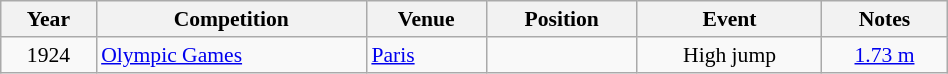<table class="wikitable" width=50% style="font-size:90%; text-align:center;">
<tr>
<th>Year</th>
<th>Competition</th>
<th>Venue</th>
<th>Position</th>
<th>Event</th>
<th>Notes</th>
</tr>
<tr>
<td>1924</td>
<td align=left><a href='#'>Olympic Games</a></td>
<td align=left> <a href='#'>Paris</a></td>
<td></td>
<td>High jump</td>
<td><a href='#'>1.73 m</a></td>
</tr>
</table>
